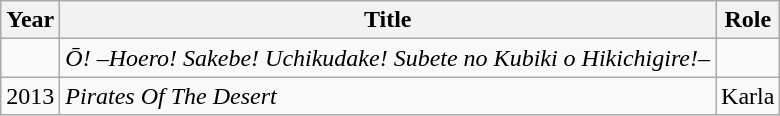<table class="wikitable">
<tr>
<th>Year</th>
<th>Title</th>
<th>Role</th>
</tr>
<tr>
<td></td>
<td><em>Ō! –Hoero! Sakebe! Uchikudake! Subete no Kubiki o Hikichigire!–</em></td>
<td></td>
</tr>
<tr>
<td>2013</td>
<td><em>Pirates Of The Desert</em></td>
<td>Karla</td>
</tr>
</table>
